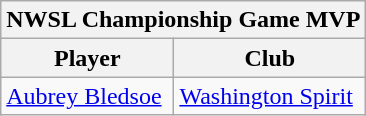<table class="wikitable">
<tr>
<th colspan="2">NWSL Championship Game MVP</th>
</tr>
<tr>
<th>Player</th>
<th>Club</th>
</tr>
<tr>
<td> <a href='#'>Aubrey Bledsoe</a></td>
<td><a href='#'>Washington Spirit</a></td>
</tr>
</table>
